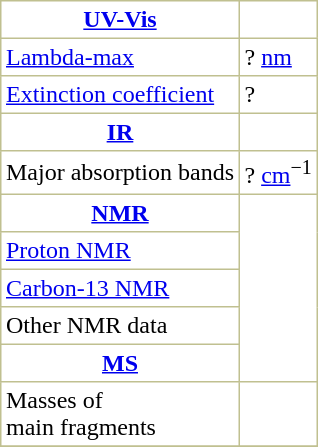<table border="1" cellspacing="0" cellpadding="3" style="margin: 0 0 0 0.5em; background: #FFFFFF; border-collapse: collapse; border-color: #C0C090;">
<tr>
<th><a href='#'>UV-Vis</a></th>
</tr>
<tr>
<td><a href='#'>Lambda-max</a></td>
<td>? <a href='#'>nm</a></td>
</tr>
<tr>
<td><a href='#'>Extinction coefficient</a></td>
<td>?</td>
</tr>
<tr>
<th><a href='#'>IR</a></th>
</tr>
<tr>
<td>Major absorption bands</td>
<td>? <a href='#'>cm</a><sup>−1</sup></td>
</tr>
<tr>
<th><a href='#'>NMR</a></th>
</tr>
<tr>
<td><a href='#'>Proton NMR</a> </td>
</tr>
<tr>
<td><a href='#'>Carbon-13 NMR</a> </td>
</tr>
<tr>
<td>Other NMR data </td>
</tr>
<tr>
<th><a href='#'>MS</a></th>
</tr>
<tr>
<td>Masses of <br>main fragments</td>
<td></td>
</tr>
<tr>
</tr>
</table>
